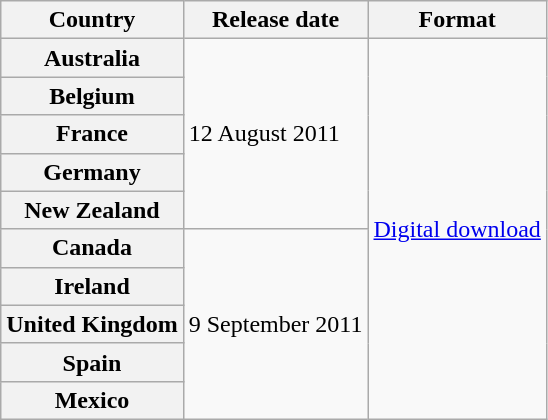<table class="wikitable plainrowheaders">
<tr>
<th scope="col">Country</th>
<th scope="col">Release date</th>
<th scope="col">Format</th>
</tr>
<tr>
<th scope="row">Australia</th>
<td rowspan="5">12 August 2011</td>
<td rowspan="10"><a href='#'>Digital download</a></td>
</tr>
<tr>
<th scope="row">Belgium</th>
</tr>
<tr>
<th scope="row">France</th>
</tr>
<tr>
<th scope="row">Germany</th>
</tr>
<tr>
<th scope="row">New Zealand</th>
</tr>
<tr>
<th scope="row">Canada</th>
<td rowspan="5">9 September 2011</td>
</tr>
<tr>
<th scope="row">Ireland</th>
</tr>
<tr>
<th scope="row">United Kingdom</th>
</tr>
<tr>
<th scope="row">Spain</th>
</tr>
<tr>
<th scope="row">Mexico</th>
</tr>
</table>
